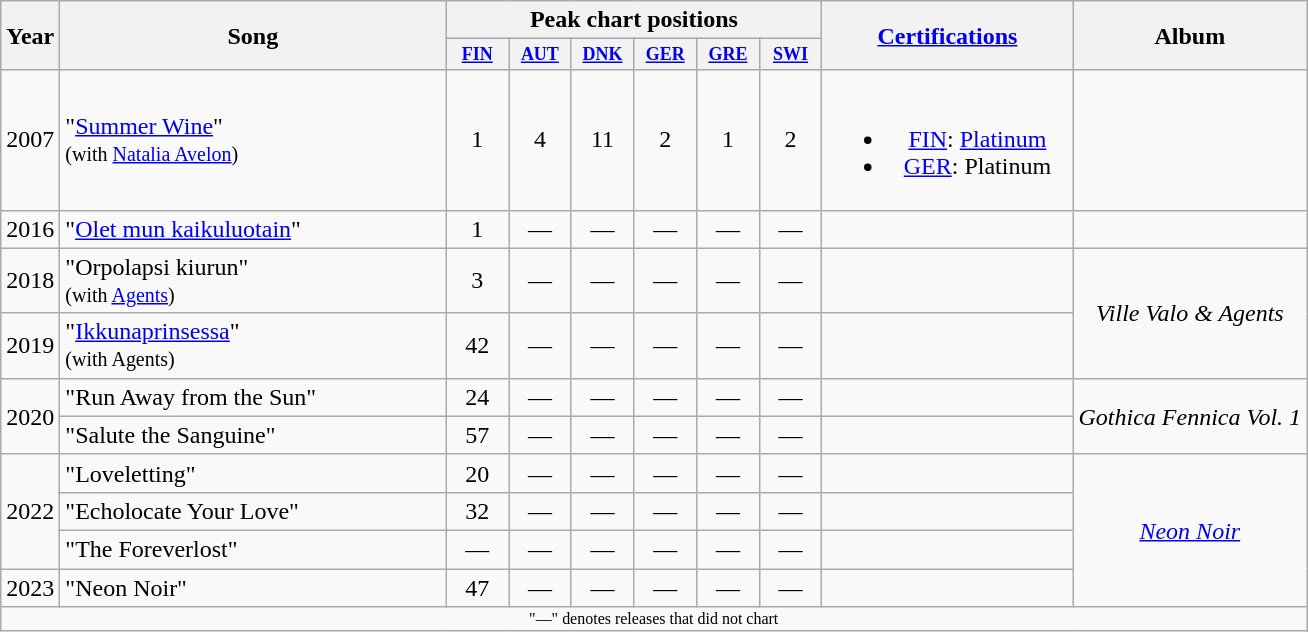<table class="wikitable plainrowheaders" style="text-align:center;">
<tr>
<th rowspan="2">Year</th>
<th rowspan="2" width="250">Song</th>
<th colspan="6">Peak chart positions</th>
<th rowspan="2" style="width:10em;"><a href='#'>Certifications</a></th>
<th rowspan="2">Album</th>
</tr>
<tr>
<th style="width:3em;font-size:75%"><a href='#'>FIN</a><br></th>
<th style="width:3em;font-size:75%"><a href='#'>AUT</a><br></th>
<th style="width:3em;font-size:75%"><a href='#'>DNK</a><br></th>
<th style="width:3em;font-size:75%"><a href='#'>GER</a><br></th>
<th style="width:3em;font-size:75%"><a href='#'>GRE</a><br></th>
<th style="width:3em;font-size:75%"><a href='#'>SWI</a><br></th>
</tr>
<tr>
<td>2007</td>
<td align="left">"<a href='#'>Summer Wine</a>"<br><small>(with <a href='#'>Natalia Avelon</a>)</small></td>
<td> 1</td>
<td> 4</td>
<td> 11</td>
<td> 2</td>
<td> 1</td>
<td> 2</td>
<td><br><ul><li><a href='#'>FIN</a>: <a href='#'>Platinum</a></li><li><a href='#'>GER</a>: Platinum</li></ul></td>
<td></td>
</tr>
<tr>
<td>2016</td>
<td align="left">"<a href='#'>Olet mun kaikuluotain</a>"</td>
<td>1</td>
<td> —</td>
<td> —</td>
<td> —</td>
<td> —</td>
<td> —</td>
<td></td>
<td></td>
</tr>
<tr>
<td>2018</td>
<td align="left">"Orpolapsi kiurun"<br><small>(with <a href='#'>Agents</a>)</small></td>
<td>3</td>
<td> —</td>
<td> —</td>
<td> —</td>
<td> —</td>
<td> —</td>
<td></td>
<td rowspan="2"><em>Ville Valo & Agents</em></td>
</tr>
<tr>
<td>2019</td>
<td align="left">"<a href='#'>Ikkunaprinsessa</a>"<br><small>(with Agents)</small></td>
<td>42</td>
<td> —</td>
<td> —</td>
<td> —</td>
<td> —</td>
<td> —</td>
<td></td>
</tr>
<tr>
<td rowspan="2">2020</td>
<td align="left">"Run Away from the Sun"</td>
<td>24</td>
<td> —</td>
<td> —</td>
<td> —</td>
<td> —</td>
<td> —</td>
<td></td>
<td rowspan="2"><em>Gothica Fennica Vol. 1</em></td>
</tr>
<tr>
<td align="left">"Salute the Sanguine"</td>
<td>57</td>
<td> —</td>
<td> —</td>
<td> —</td>
<td> —</td>
<td> —</td>
<td></td>
</tr>
<tr>
<td rowspan="3">2022</td>
<td align="left">"Loveletting"</td>
<td> 20</td>
<td> —</td>
<td> —</td>
<td> —</td>
<td> —</td>
<td> —</td>
<td></td>
<td rowspan="4"><em><a href='#'>Neon Noir</a></em></td>
</tr>
<tr>
<td align="left">"Echolocate Your Love"</td>
<td> 32</td>
<td> —</td>
<td> —</td>
<td> —</td>
<td> —</td>
<td> —</td>
<td></td>
</tr>
<tr>
<td align="left">"The Foreverlost"</td>
<td> —</td>
<td> —</td>
<td> —</td>
<td> —</td>
<td> —</td>
<td> —</td>
<td></td>
</tr>
<tr>
<td>2023</td>
<td align="left">"Neon Noir"</td>
<td> 47</td>
<td> —</td>
<td> —</td>
<td> —</td>
<td> —</td>
<td> —</td>
<td></td>
</tr>
<tr>
<td colspan="10" style="font-size:8pt">"—" denotes releases that did not chart</td>
</tr>
</table>
